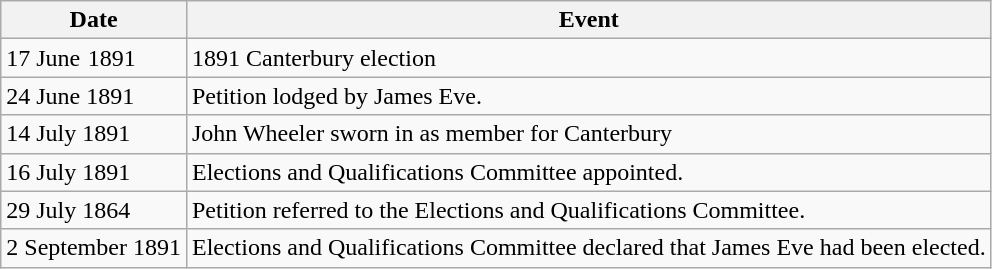<table class="wikitable">
<tr>
<th>Date</th>
<th>Event</th>
</tr>
<tr>
<td>17 June  1891</td>
<td>1891 Canterbury election</td>
</tr>
<tr>
<td>24 June 1891</td>
<td>Petition lodged by James Eve.</td>
</tr>
<tr>
<td>14 July 1891</td>
<td>John Wheeler sworn in as member for Canterbury</td>
</tr>
<tr>
<td>16 July 1891</td>
<td>Elections and Qualifications Committee appointed.</td>
</tr>
<tr>
<td>29 July 1864</td>
<td>Petition referred to the Elections and Qualifications Committee.</td>
</tr>
<tr>
<td>2 September 1891</td>
<td>Elections and Qualifications Committee declared that James Eve had been elected.</td>
</tr>
</table>
